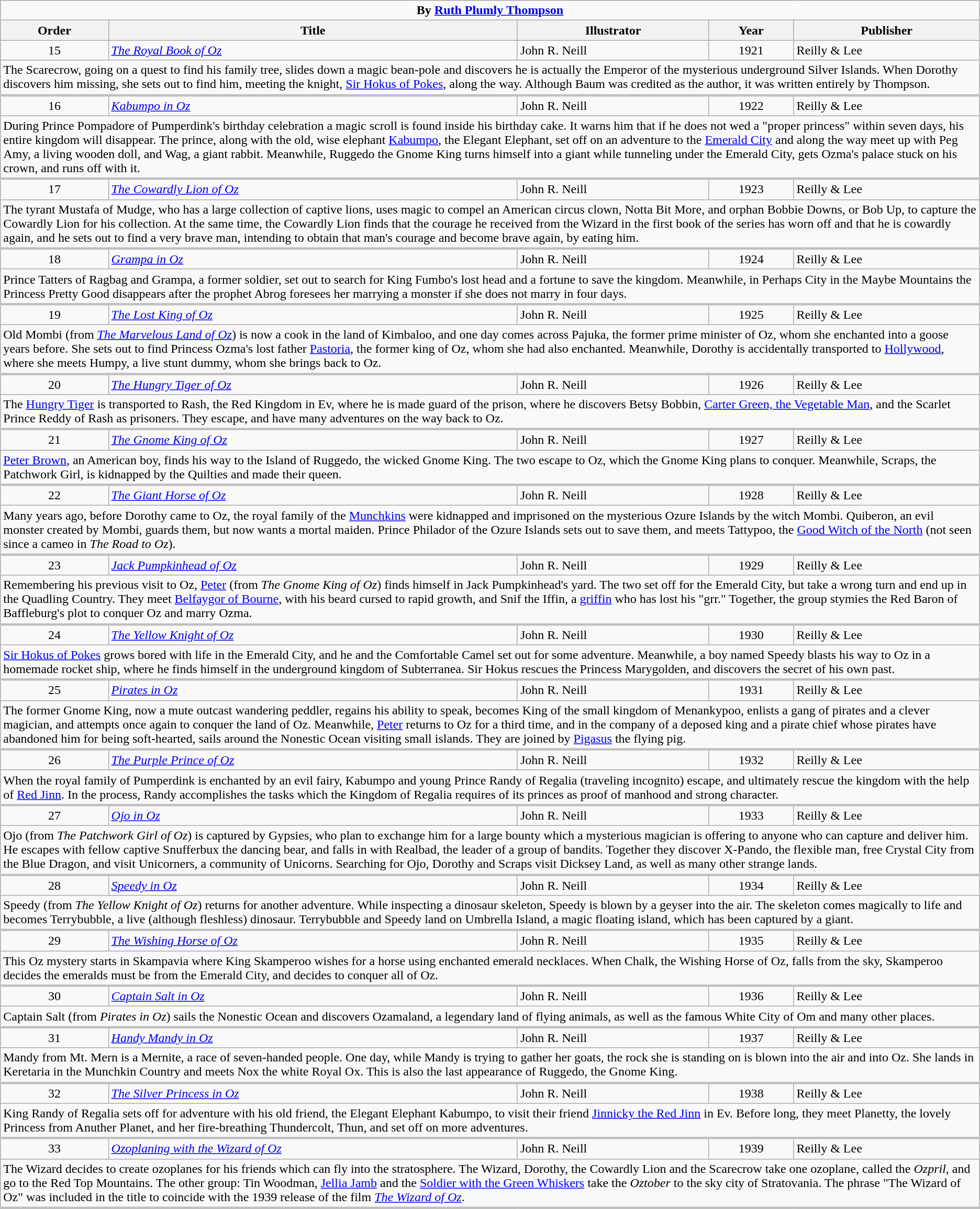<table class="wikitable">
<tr>
<td colspan="6" style="text-align:center;"><strong>By <a href='#'>Ruth Plumly Thompson</a></strong></td>
</tr>
<tr>
<th>Order</th>
<th>Title</th>
<th>Illustrator</th>
<th>Year</th>
<th>Publisher</th>
</tr>
<tr>
<td style="text-align:center;">15</td>
<td><em><a href='#'>The Royal Book of Oz</a></em></td>
<td>John R. Neill</td>
<td style="text-align:center;">1921</td>
<td>Reilly & Lee</td>
</tr>
<tr style="border-bottom: 3px solid silver;">
<td colspan="5">The Scarecrow, going on a quest to find his family tree, slides down a magic bean-pole and discovers he is actually the Emperor of the mysterious underground Silver Islands. When Dorothy discovers him missing, she sets out to find him, meeting the knight, <a href='#'>Sir Hokus of Pokes</a>, along the way. Although Baum was credited as the author, it was written entirely by Thompson.</td>
</tr>
<tr>
<td style="text-align:center;">16</td>
<td><em><a href='#'>Kabumpo in Oz</a></em></td>
<td>John R. Neill</td>
<td style="text-align:center;">1922</td>
<td>Reilly & Lee</td>
</tr>
<tr style="border-bottom: 3px solid silver;">
<td colspan="5">During Prince Pompadore of Pumperdink's birthday celebration a magic scroll is found inside his birthday cake. It warns him that if he does not wed a "proper princess" within seven days, his entire kingdom will disappear. The prince, along with the old, wise elephant <a href='#'>Kabumpo</a>, the Elegant Elephant, set off on an adventure to the <a href='#'>Emerald City</a> and along the way meet up with Peg Amy, a living wooden doll, and Wag, a giant rabbit. Meanwhile, Ruggedo the Gnome King turns himself into a giant while tunneling under the Emerald City, gets Ozma's palace stuck on his crown, and runs off with it.</td>
</tr>
<tr>
<td style="text-align:center;">17</td>
<td><em><a href='#'>The Cowardly Lion of Oz</a></em></td>
<td>John R. Neill</td>
<td style="text-align:center;">1923</td>
<td>Reilly & Lee</td>
</tr>
<tr style="border-bottom: 3px solid silver;">
<td colspan="5">The tyrant Mustafa of Mudge, who has a large collection of captive lions, uses magic to compel an American circus clown, Notta Bit More, and orphan Bobbie Downs, or Bob Up, to capture the Cowardly Lion for his collection. At the same time, the Cowardly Lion finds that the courage he received from the Wizard in the first book of the series has worn off and that he is cowardly again, and he sets out to find a very brave man, intending to obtain that man's courage and become brave again, by eating him.</td>
</tr>
<tr>
<td style="text-align:center;">18</td>
<td><em><a href='#'>Grampa in Oz</a></em></td>
<td>John R. Neill</td>
<td style="text-align:center;">1924</td>
<td>Reilly & Lee</td>
</tr>
<tr style="border-bottom: 3px solid silver;">
<td colspan="5">Prince Tatters of Ragbag and Grampa, a former soldier, set out to search for King Fumbo's lost head and a fortune to save the kingdom. Meanwhile, in Perhaps City in the Maybe Mountains the Princess Pretty Good disappears after the prophet Abrog foresees her marrying a monster if she does not marry in four days.</td>
</tr>
<tr>
<td style="text-align:center;">19</td>
<td><em><a href='#'>The Lost King of Oz</a></em></td>
<td>John R. Neill</td>
<td style="text-align:center;">1925</td>
<td>Reilly & Lee</td>
</tr>
<tr style="border-bottom: 3px solid silver;">
<td colspan="5">Old Mombi (from <em><a href='#'>The Marvelous Land of Oz</a></em>) is now a cook in the land of Kimbaloo, and one day comes across Pajuka, the former prime minister of Oz, whom she enchanted into a goose years before. She sets out to find Princess Ozma's lost father <a href='#'>Pastoria</a>, the former king of Oz, whom she had also enchanted. Meanwhile, Dorothy is accidentally transported to <a href='#'>Hollywood</a>, where she meets Humpy, a live stunt dummy, whom she brings back to Oz.</td>
</tr>
<tr>
<td style="text-align:center;">20</td>
<td><em><a href='#'>The Hungry Tiger of Oz</a></em></td>
<td>John R. Neill</td>
<td style="text-align:center;">1926</td>
<td>Reilly & Lee</td>
</tr>
<tr style="border-bottom: 3px solid silver;">
<td colspan="5">The <a href='#'>Hungry Tiger</a> is transported to Rash, the Red Kingdom in Ev, where he is made guard of the prison, where he discovers Betsy Bobbin, <a href='#'>Carter Green, the Vegetable Man</a>, and the Scarlet Prince Reddy of Rash as prisoners. They escape, and have many adventures on the way back to Oz.</td>
</tr>
<tr>
<td style="text-align:center;">21</td>
<td><em><a href='#'>The Gnome King of Oz</a></em></td>
<td>John R. Neill</td>
<td style="text-align:center;">1927</td>
<td>Reilly & Lee</td>
</tr>
<tr style="border-bottom: 3px solid silver;">
<td colspan="5"><a href='#'>Peter Brown</a>, an American boy, finds his way to the Island of Ruggedo, the wicked Gnome King. The two escape to Oz, which the Gnome King plans to conquer. Meanwhile, Scraps, the Patchwork Girl, is kidnapped by the Quilties and made their queen.</td>
</tr>
<tr>
<td style="text-align:center;">22</td>
<td><em><a href='#'>The Giant Horse of Oz</a></em></td>
<td>John R. Neill</td>
<td style="text-align:center;">1928</td>
<td>Reilly & Lee</td>
</tr>
<tr style="border-bottom: 3px solid silver;">
<td colspan="5">Many years ago, before Dorothy came to Oz, the royal family of the <a href='#'>Munchkins</a> were kidnapped and imprisoned on the mysterious Ozure Islands by the witch Mombi. Quiberon, an evil monster created by Mombi, guards them, but now wants a mortal maiden. Prince Philador of the Ozure Islands sets out to save them, and meets Tattypoo, the <a href='#'>Good Witch of the North</a> (not seen since a cameo in <em>The Road to Oz</em>).</td>
</tr>
<tr>
<td style="text-align:center;">23</td>
<td><em><a href='#'>Jack Pumpkinhead of Oz</a></em></td>
<td>John R. Neill</td>
<td style="text-align:center;">1929</td>
<td>Reilly & Lee</td>
</tr>
<tr style="border-bottom: 3px solid silver;">
<td colspan="5">Remembering his previous visit to Oz, <a href='#'>Peter</a> (from <em>The Gnome King of Oz</em>) finds himself in Jack Pumpkinhead's yard. The two set off for the Emerald City, but take a wrong turn and end up in the Quadling Country. They meet <a href='#'>Belfaygor of Bourne</a>, with his beard cursed to rapid growth, and Snif the Iffin, a <a href='#'>griffin</a> who has lost his "grr." Together, the group stymies the Red Baron of Baffleburg's plot to conquer Oz and marry Ozma.</td>
</tr>
<tr>
<td style="text-align:center;">24</td>
<td><em><a href='#'>The Yellow Knight of Oz</a></em></td>
<td>John R. Neill</td>
<td style="text-align:center;">1930</td>
<td>Reilly & Lee</td>
</tr>
<tr style="border-bottom: 3px solid silver;">
<td colspan="5"><a href='#'>Sir Hokus of Pokes</a> grows bored with life in the Emerald City, and he and the Comfortable Camel set out for some adventure. Meanwhile, a boy named Speedy blasts his way to Oz in a homemade rocket ship, where he finds himself in the underground kingdom of Subterranea. Sir Hokus rescues the Princess Marygolden, and discovers the secret of his own past.</td>
</tr>
<tr>
<td style="text-align:center;">25</td>
<td><em><a href='#'>Pirates in Oz</a></em></td>
<td>John R. Neill</td>
<td style="text-align:center;">1931</td>
<td>Reilly & Lee</td>
</tr>
<tr style="border-bottom: 3px solid silver;">
<td colspan="5">The former Gnome King, now a mute outcast wandering peddler, regains his ability to speak, becomes King of the small kingdom of Menankypoo, enlists a gang of pirates and a clever magician, and attempts once again to conquer the land of Oz.  Meanwhile, <a href='#'>Peter</a> returns to Oz for a third time, and in the company of a deposed king and a pirate chief whose pirates have abandoned him for being soft-hearted, sails around the Nonestic Ocean visiting small islands.  They are joined by <a href='#'>Pigasus</a> the flying pig.</td>
</tr>
<tr>
<td style="text-align:center;">26</td>
<td><em><a href='#'>The Purple Prince of Oz</a></em></td>
<td>John R. Neill</td>
<td style="text-align:center;">1932</td>
<td>Reilly & Lee</td>
</tr>
<tr style="border-bottom: 3px solid silver;">
<td colspan="5">When the royal family of Pumperdink is enchanted by an evil fairy, Kabumpo and young Prince Randy of Regalia (traveling incognito) escape, and ultimately rescue the kingdom with the help of <a href='#'>Red Jinn</a>.  In the process, Randy accomplishes the tasks which the Kingdom of Regalia requires of its princes as proof of manhood and strong character.</td>
</tr>
<tr>
<td style="text-align:center;">27</td>
<td><em><a href='#'>Ojo in Oz</a></em></td>
<td>John R. Neill</td>
<td style="text-align:center;">1933</td>
<td>Reilly & Lee</td>
</tr>
<tr style="border-bottom: 3px solid silver;">
<td colspan="5">Ojo (from <em>The Patchwork Girl of Oz</em>) is captured by Gypsies, who plan to exchange him for a large bounty which a mysterious magician is offering to anyone who can capture and deliver him.  He escapes with fellow captive Snufferbux the dancing bear, and falls in with Realbad, the leader of a group of bandits. Together they discover X-Pando, the flexible man, free Crystal City from the Blue Dragon, and visit Unicorners, a community of Unicorns.  Searching for Ojo, Dorothy and Scraps visit Dicksey Land, as well as many other strange lands.</td>
</tr>
<tr>
<td style="text-align:center;">28</td>
<td><em><a href='#'>Speedy in Oz</a></em></td>
<td>John R. Neill</td>
<td style="text-align:center;">1934</td>
<td>Reilly & Lee</td>
</tr>
<tr style="border-bottom: 3px solid silver;">
<td colspan="5">Speedy (from <em>The Yellow Knight of Oz</em>) returns for another adventure. While inspecting a dinosaur skeleton, Speedy is blown by a geyser into the air. The skeleton comes magically to life and becomes Terrybubble, a live (although fleshless) dinosaur. Terrybubble and Speedy land on Umbrella Island, a magic floating island, which has been captured by a giant.</td>
</tr>
<tr>
<td style="text-align:center;">29</td>
<td><em><a href='#'>The Wishing Horse of Oz</a></em></td>
<td>John R. Neill</td>
<td style="text-align:center;">1935</td>
<td>Reilly & Lee</td>
</tr>
<tr style="border-bottom: 3px solid silver;">
<td colspan="5">This Oz mystery starts in Skampavia where King Skamperoo wishes for a horse using enchanted emerald necklaces. When Chalk, the Wishing Horse of Oz, falls from the sky, Skamperoo decides the emeralds must be from the Emerald City, and decides to conquer all of Oz.</td>
</tr>
<tr>
<td style="text-align:center;">30</td>
<td><em><a href='#'>Captain Salt in Oz</a></em></td>
<td>John R. Neill</td>
<td style="text-align:center;">1936</td>
<td>Reilly & Lee</td>
</tr>
<tr style="border-bottom: 3px solid silver;">
<td colspan="5">Captain Salt (from <em>Pirates in Oz</em>) sails the Nonestic Ocean and discovers Ozamaland, a legendary land of flying animals, as well as the famous White City of Om and many other places.</td>
</tr>
<tr>
<td style="text-align:center;">31</td>
<td><em><a href='#'>Handy Mandy in Oz</a></em></td>
<td>John R. Neill</td>
<td style="text-align:center;">1937</td>
<td>Reilly & Lee</td>
</tr>
<tr style="border-bottom: 3px solid silver;">
<td colspan="5">Mandy from Mt. Mern is a Mernite, a race of seven-handed people. One day, while Mandy is trying to gather her goats, the rock she is standing on is blown into the air and into Oz. She lands in Keretaria in the Munchkin Country and meets Nox the white Royal Ox. This is also the last appearance of Ruggedo, the Gnome King.</td>
</tr>
<tr>
<td style="text-align:center;">32</td>
<td><em><a href='#'>The Silver Princess in Oz</a></em></td>
<td>John R. Neill</td>
<td style="text-align:center;">1938</td>
<td>Reilly & Lee</td>
</tr>
<tr style="border-bottom: 3px solid silver;">
<td colspan="5">King Randy of Regalia sets off for adventure with his old friend, the Elegant Elephant Kabumpo, to visit their friend <a href='#'>Jinnicky the Red Jinn</a> in Ev. Before long, they meet Planetty, the lovely Princess from Anuther Planet, and her fire-breathing Thundercolt, Thun, and set off on more adventures.</td>
</tr>
<tr>
<td style="text-align:center;">33</td>
<td><em><a href='#'>Ozoplaning with the Wizard of Oz</a></em></td>
<td>John R. Neill</td>
<td style="text-align:center;">1939</td>
<td>Reilly & Lee</td>
</tr>
<tr style="border-bottom: 3px solid silver;">
<td colspan="5">The Wizard decides to create ozoplanes for his friends which can fly into the stratosphere. The Wizard, Dorothy, the Cowardly Lion and the Scarecrow take one ozoplane, called the <em>Ozpril</em>, and go to the Red Top Mountains. The other group: Tin Woodman, <a href='#'>Jellia Jamb</a> and the <a href='#'>Soldier with the Green Whiskers</a> take the <em>Oztober</em> to the sky city of Stratovania. The phrase "The Wizard of Oz" was included in the title to coincide with the 1939 release of the film <em><a href='#'>The Wizard of Oz</a></em>.</td>
</tr>
</table>
